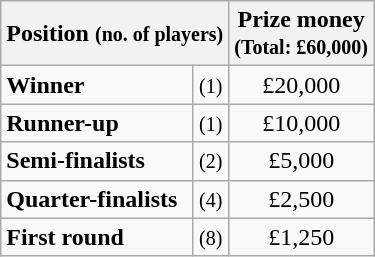<table class="wikitable">
<tr>
<th colspan=2>Position <small>(no. of players)</small></th>
<th>Prize money<br><small>(Total: £60,000)</small></th>
</tr>
<tr>
<td><strong>Winner</strong></td>
<td align=center><small>(1)</small></td>
<td align=center>£20,000</td>
</tr>
<tr>
<td><strong>Runner-up</strong></td>
<td align=center><small>(1)</small></td>
<td align=center>£10,000</td>
</tr>
<tr>
<td><strong>Semi-finalists</strong></td>
<td align=center><small>(2)</small></td>
<td align=center>£5,000</td>
</tr>
<tr>
<td><strong>Quarter-finalists</strong></td>
<td align=center><small>(4)</small></td>
<td align=center>£2,500</td>
</tr>
<tr>
<td><strong>First round</strong></td>
<td align=center><small>(8)</small></td>
<td align=center>£1,250</td>
</tr>
</table>
